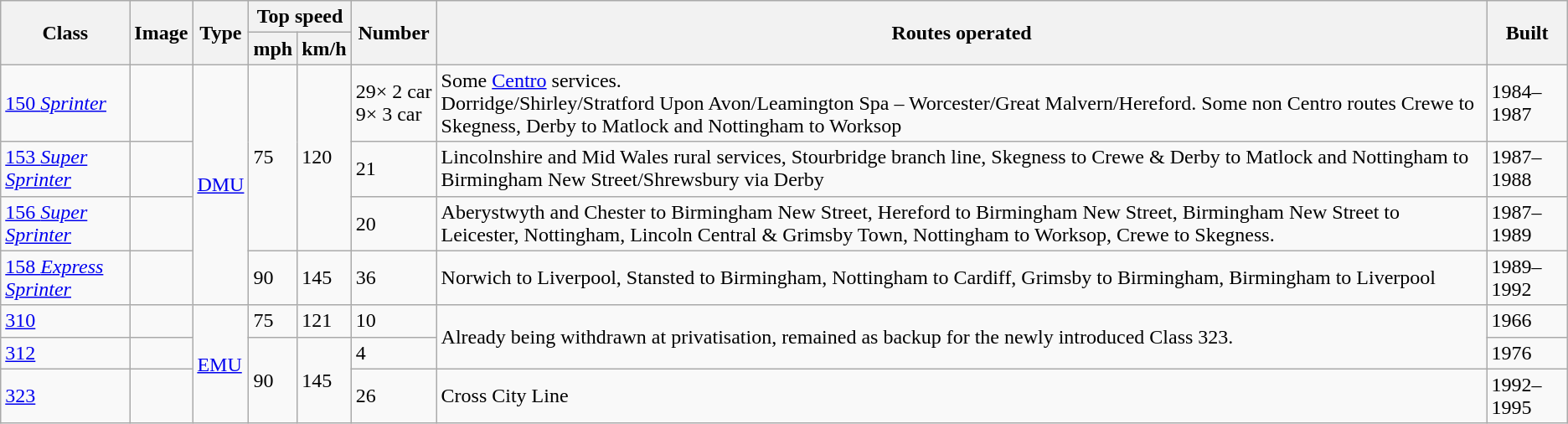<table class="wikitable">
<tr ---- bgcolor=#f9f9f9>
<th rowspan="2">Class</th>
<th rowspan="2">Image</th>
<th rowspan="2">Type</th>
<th colspan="2">Top speed</th>
<th rowspan="2">Number</th>
<th rowspan="2">Routes operated</th>
<th rowspan="2">Built</th>
</tr>
<tr ---- bgcolor=#f9f9f9>
<th>mph</th>
<th>km/h</th>
</tr>
<tr>
<td><a href='#'>150 <em>Sprinter</em></a></td>
<td></td>
<td rowspan="4"><a href='#'>DMU</a></td>
<td rowspan="3">75</td>
<td rowspan="3">120</td>
<td>29× 2 car<br>9× 3 car</td>
<td>Some <a href='#'>Centro</a> services.<br>Dorridge/Shirley/Stratford Upon Avon/Leamington Spa – Worcester/Great Malvern/Hereford.
Some non Centro routes
Crewe to Skegness, Derby to Matlock and Nottingham to Worksop</td>
<td>1984–1987</td>
</tr>
<tr>
<td><a href='#'>153 <em>Super Sprinter</em></a></td>
<td></td>
<td>21</td>
<td>Lincolnshire and Mid Wales rural services, Stourbridge branch line, Skegness to Crewe & Derby to Matlock and Nottingham to Birmingham New Street/Shrewsbury via Derby</td>
<td>1987–1988</td>
</tr>
<tr>
<td><a href='#'>156 <em>Super Sprinter</em></a></td>
<td></td>
<td>20</td>
<td>Aberystwyth and Chester to Birmingham New Street, Hereford to Birmingham New Street, Birmingham New Street to Leicester, Nottingham, Lincoln Central & Grimsby Town, Nottingham to Worksop, Crewe to Skegness.</td>
<td>1987–1989</td>
</tr>
<tr>
<td><a href='#'>158 <em>Express Sprinter</em></a></td>
<td></td>
<td>90</td>
<td>145</td>
<td>36</td>
<td>Norwich to Liverpool, Stansted to Birmingham, Nottingham to Cardiff, Grimsby to Birmingham, Birmingham to Liverpool</td>
<td>1989–1992</td>
</tr>
<tr>
<td><a href='#'>310</a></td>
<td></td>
<td rowspan="3"><a href='#'>EMU</a></td>
<td>75</td>
<td>121</td>
<td>10</td>
<td rowspan="2">Already being withdrawn at privatisation, remained as backup for the newly introduced Class 323.</td>
<td>1966</td>
</tr>
<tr>
<td><a href='#'>312</a></td>
<td></td>
<td rowspan="2">90</td>
<td rowspan="2">145</td>
<td>4</td>
<td>1976</td>
</tr>
<tr>
<td><a href='#'>323</a></td>
<td></td>
<td>26</td>
<td>Cross City Line</td>
<td>1992–1995</td>
</tr>
</table>
